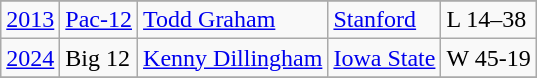<table class="wikitable">
<tr>
</tr>
<tr>
<td><a href='#'>2013</a></td>
<td><a href='#'>Pac-12</a></td>
<td><a href='#'>Todd Graham</a></td>
<td><a href='#'>Stanford</a></td>
<td>L 14–38</td>
</tr>
<tr>
<td><a href='#'>2024</a></td>
<td>Big 12</td>
<td><a href='#'>Kenny Dillingham</a></td>
<td><a href='#'>Iowa State</a></td>
<td>W 45-19</td>
</tr>
<tr>
</tr>
</table>
